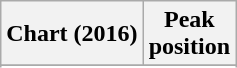<table class="wikitable sortable plainrowheaders" style="text-align:center">
<tr>
<th scope="col">Chart (2016)</th>
<th scope="col">Peak<br> position</th>
</tr>
<tr>
</tr>
<tr>
</tr>
</table>
